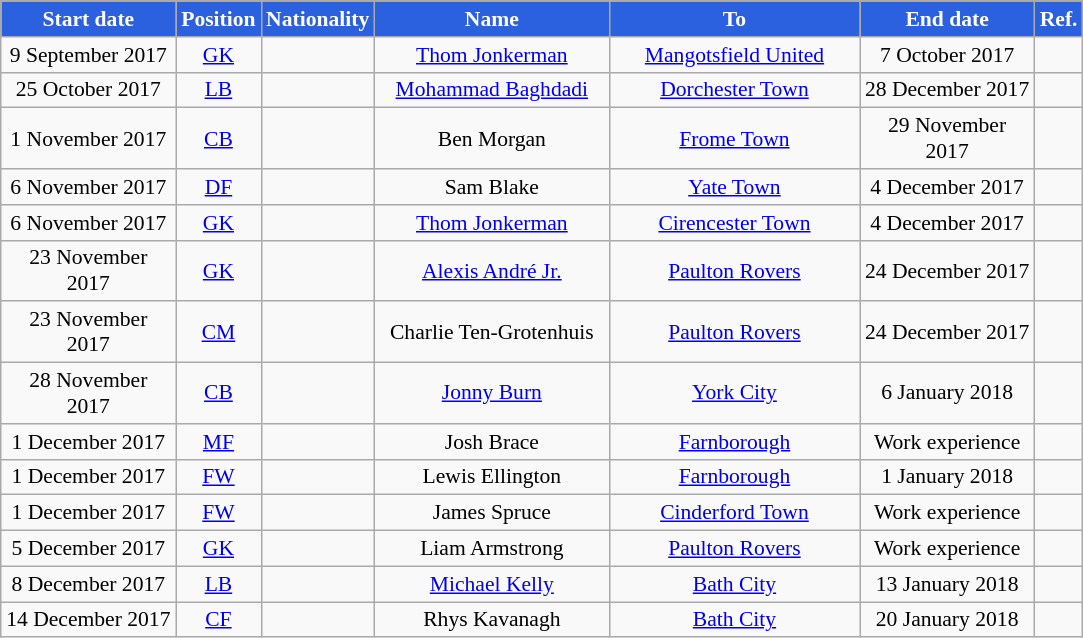<table class="wikitable"  style="text-align:center; font-size:90%; ">
<tr>
<th style="background:#2B60DE; color:#FFFFFF; width:110px;">Start date</th>
<th style="background:#2B60DE; color:#FFFFFF; width:50px;">Position</th>
<th style="background:#2B60DE; color:#FFFFFF; width:50px;">Nationality</th>
<th style="background:#2B60DE; color:#FFFFFF; width:150px;">Name</th>
<th style="background:#2B60DE; color:#FFFFFF; width:160px;">To</th>
<th style="background:#2B60DE; color:#FFFFFF; width:110px;">End date</th>
<th style="background:#2B60DE; color:#FFFFFF; width:25px;">Ref.</th>
</tr>
<tr>
<td>9 September 2017</td>
<td><a href='#'>GK</a></td>
<td></td>
<td><a href='#'>Thom Jonkerman</a></td>
<td><a href='#'>Mangotsfield United</a></td>
<td>7 October 2017</td>
<td></td>
</tr>
<tr>
<td>25 October 2017</td>
<td><a href='#'>LB</a></td>
<td></td>
<td><a href='#'>Mohammad Baghdadi</a></td>
<td><a href='#'>Dorchester Town</a></td>
<td>28 December 2017</td>
<td></td>
</tr>
<tr>
<td>1 November 2017</td>
<td><a href='#'>CB</a></td>
<td></td>
<td>Ben Morgan</td>
<td><a href='#'>Frome Town</a></td>
<td>29 November 2017</td>
<td></td>
</tr>
<tr>
<td>6 November 2017</td>
<td><a href='#'>DF</a></td>
<td></td>
<td>Sam Blake</td>
<td><a href='#'>Yate Town</a></td>
<td>4 December 2017</td>
<td></td>
</tr>
<tr>
<td>6 November 2017</td>
<td><a href='#'>GK</a></td>
<td></td>
<td><a href='#'>Thom Jonkerman</a></td>
<td><a href='#'>Cirencester Town</a></td>
<td>4 December 2017</td>
<td></td>
</tr>
<tr>
<td>23 November 2017</td>
<td><a href='#'>GK</a></td>
<td></td>
<td><a href='#'>Alexis André Jr.</a></td>
<td><a href='#'>Paulton Rovers</a></td>
<td>24 December 2017</td>
<td></td>
</tr>
<tr>
<td>23 November 2017</td>
<td><a href='#'>CM</a></td>
<td></td>
<td>Charlie Ten-Grotenhuis</td>
<td><a href='#'>Paulton Rovers</a></td>
<td>24 December 2017</td>
<td></td>
</tr>
<tr>
<td>28 November 2017</td>
<td><a href='#'>CB</a></td>
<td></td>
<td><a href='#'>Jonny Burn</a></td>
<td><a href='#'>York City</a></td>
<td>6 January 2018</td>
<td></td>
</tr>
<tr>
<td>1 December 2017</td>
<td><a href='#'>MF</a></td>
<td></td>
<td>Josh Brace</td>
<td><a href='#'>Farnborough</a></td>
<td>Work experience</td>
<td></td>
</tr>
<tr>
<td>1 December 2017</td>
<td><a href='#'>FW</a></td>
<td></td>
<td>Lewis Ellington</td>
<td><a href='#'>Farnborough</a></td>
<td>1 January 2018</td>
<td></td>
</tr>
<tr>
<td>1 December 2017</td>
<td><a href='#'>FW</a></td>
<td></td>
<td>James Spruce</td>
<td><a href='#'>Cinderford Town</a></td>
<td>Work experience</td>
<td></td>
</tr>
<tr>
<td>5 December 2017</td>
<td><a href='#'>GK</a></td>
<td></td>
<td>Liam Armstrong</td>
<td><a href='#'>Paulton Rovers</a></td>
<td>Work experience</td>
<td></td>
</tr>
<tr>
<td>8 December 2017</td>
<td><a href='#'>LB</a></td>
<td></td>
<td><a href='#'>Michael Kelly</a></td>
<td><a href='#'>Bath City</a></td>
<td>13 January 2018</td>
<td></td>
</tr>
<tr>
<td>14 December 2017</td>
<td><a href='#'>CF</a></td>
<td></td>
<td>Rhys Kavanagh</td>
<td><a href='#'>Bath City</a></td>
<td>20 January 2018</td>
<td></td>
</tr>
</table>
